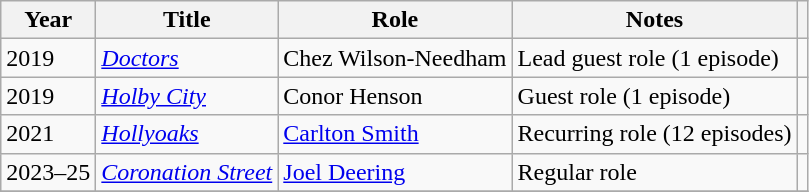<table class="wikitable sortable plainrowheaders">
<tr>
<th scope="col">Year</th>
<th scope="col">Title</th>
<th scope="col">Role</th>
<th scope="col" class="unsortable">Notes</th>
<th scope="col" class="unsortable"></th>
</tr>
<tr>
<td>2019</td>
<td><em><a href='#'>Doctors</a></em></td>
<td>Chez Wilson-Needham</td>
<td>Lead guest role (1 episode)</td>
<td style="text-align:center;"></td>
</tr>
<tr>
<td>2019</td>
<td><em><a href='#'>Holby City</a></em></td>
<td>Conor Henson</td>
<td>Guest role (1 episode)</td>
<td style="text-align:center;"></td>
</tr>
<tr>
<td>2021</td>
<td><em><a href='#'>Hollyoaks</a></em></td>
<td><a href='#'>Carlton Smith</a></td>
<td>Recurring role (12 episodes)</td>
<td style="text-align:center;"></td>
</tr>
<tr>
<td>2023–25</td>
<td><em><a href='#'>Coronation Street</a></em></td>
<td><a href='#'>Joel Deering</a></td>
<td>Regular role</td>
<td style="text-align:center;"></td>
</tr>
<tr>
</tr>
</table>
